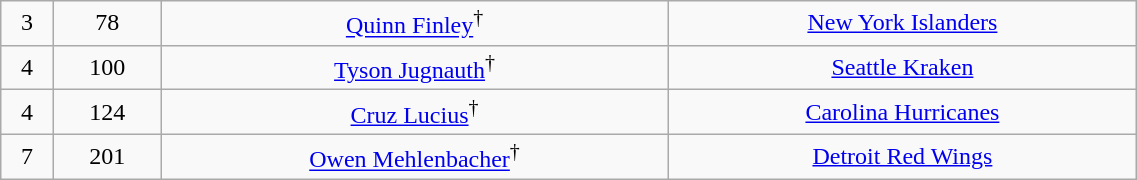<table class="wikitable" width="60%">
<tr align="center" bgcolor="">
<td>3</td>
<td>78</td>
<td><a href='#'>Quinn Finley</a><sup>†</sup></td>
<td><a href='#'>New York Islanders</a></td>
</tr>
<tr align="center" bgcolor="">
<td>4</td>
<td>100</td>
<td><a href='#'>Tyson Jugnauth</a><sup>†</sup></td>
<td><a href='#'>Seattle Kraken</a></td>
</tr>
<tr align="center" bgcolor="">
<td>4</td>
<td>124</td>
<td><a href='#'>Cruz Lucius</a><sup>†</sup></td>
<td><a href='#'>Carolina Hurricanes</a></td>
</tr>
<tr align="center" bgcolor="">
<td>7</td>
<td>201</td>
<td><a href='#'>Owen Mehlenbacher</a><sup>†</sup></td>
<td><a href='#'>Detroit Red Wings</a></td>
</tr>
</table>
